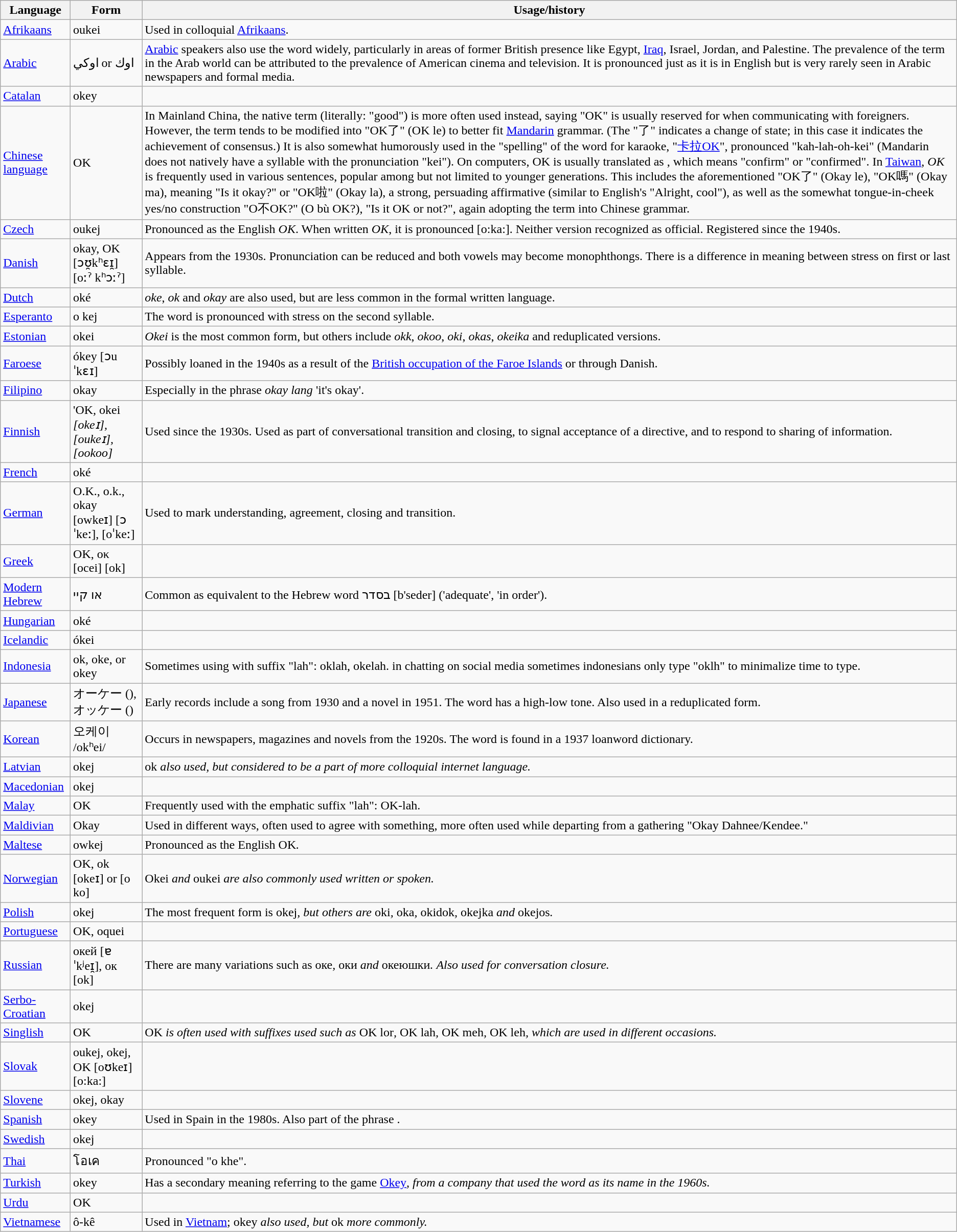<table class="wikitable">
<tr>
<th>Language</th>
<th>Form</th>
<th>Usage/history</th>
</tr>
<tr>
<td><a href='#'>Afrikaans</a></td>
<td>oukei</td>
<td>Used in colloquial <a href='#'>Afrikaans</a>.</td>
</tr>
<tr>
<td><a href='#'>Arabic</a></td>
<td>اوكي or اوك</td>
<td><a href='#'>Arabic</a> speakers also use the word widely, particularly in areas of former British presence like Egypt, <a href='#'>Iraq</a>, Israel, Jordan, and Palestine. The prevalence of the term in the Arab world can be attributed to the prevalence of American cinema and television. It is pronounced just as it is in English but is very rarely seen in Arabic newspapers and formal media.</td>
</tr>
<tr>
<td><a href='#'>Catalan</a></td>
<td>okey</td>
<td></td>
</tr>
<tr>
<td><a href='#'>Chinese language</a></td>
<td>OK</td>
<td>In Mainland China, the native term  (literally: "good") is more often used instead, saying "OK" is usually reserved for when communicating with foreigners. However, the term tends to be modified into "OK了" (OK le) to better fit <a href='#'>Mandarin</a> grammar. (The "了" indicates a change of state; in this case it indicates the achievement of consensus.) It is also somewhat humorously used in the "spelling" of the word for karaoke, "<a href='#'>卡拉OK</a>", pronounced "kah-lah-oh-kei" (Mandarin does not natively have a syllable with the pronunciation "kei"). On computers, OK is usually translated as , which means "confirm" or "confirmed". In <a href='#'>Taiwan</a>, <em>OK</em> is frequently used in various sentences, popular among but not limited to younger generations. This includes the aforementioned "OK了" (Okay le), "OK嗎" (Okay ma), meaning "Is it okay?" or "OK啦" (Okay la), a strong, persuading affirmative (similar to English's "Alright, cool"), as well as the somewhat tongue-in-cheek yes/no construction "O不OK?" (O bù OK?), "Is it OK or not?", again adopting the term into Chinese grammar.</td>
</tr>
<tr>
<td><a href='#'>Czech</a></td>
<td>oukej</td>
<td>Pronounced as the English <em>OK</em>. When written <em>OK</em>, it is pronounced [o:ka:]. Neither version recognized as official. Registered since the 1940s.</td>
</tr>
<tr>
<td><a href='#'>Danish</a></td>
<td>okay, OK [ɔʊ̯kʰɛɪ̯] [oːˀ kʰɔːˀ]</td>
<td>Appears from the 1930s. Pronunciation can be reduced and both vowels may become monophthongs. There is a difference in meaning between stress on first or last syllable.</td>
</tr>
<tr>
<td><a href='#'>Dutch</a></td>
<td>oké</td>
<td><em>oke</em>, <em>ok</em> and <em>okay</em> are also used, but are less common in the formal written language.</td>
</tr>
<tr>
<td><a href='#'>Esperanto</a></td>
<td>o kej</td>
<td>The word is pronounced with stress on the second syllable.</td>
</tr>
<tr>
<td><a href='#'>Estonian</a></td>
<td>okei</td>
<td><em>Okei</em> is the most common form, but others include <em>okk</em>, <em>okoo</em>, <em>oki</em>, <em>okas</em>, <em>okeika</em> and reduplicated versions.</td>
</tr>
<tr>
<td><a href='#'>Faroese</a></td>
<td>ókey [ɔuˈkɛɪ]</td>
<td>Possibly loaned in the 1940s as a result of the <a href='#'>British occupation of the Faroe Islands</a> or through Danish.</td>
</tr>
<tr>
<td><a href='#'>Filipino</a></td>
<td>okay</td>
<td>Especially in the phrase <em>okay lang</em> 'it's okay'.</td>
</tr>
<tr>
<td><a href='#'>Finnish</a></td>
<td>'OK<em>, </em>okei<em> [okeɪ], [oukeɪ], [ookoo]</td>
<td>Used since the 1930s. Used as part of conversational transition and closing, to signal acceptance of a directive, and to respond to sharing of information.</td>
</tr>
<tr>
<td><a href='#'>French</a></td>
<td>oké</td>
<td></td>
</tr>
<tr>
<td><a href='#'>German</a></td>
<td>O.K., o.k., okay [owkeɪ] [ɔˈkeː], [oˈkeː]</td>
<td>Used to mark understanding, agreement, closing and transition.</td>
</tr>
<tr>
<td><a href='#'>Greek</a></td>
<td>OK, οκ [ocei] [ok]</td>
<td></td>
</tr>
<tr>
<td><a href='#'>Modern Hebrew</a></td>
<td>או קיי</td>
<td>Common as equivalent to the Hebrew word בסדר [b'seder] ('adequate', 'in order').</td>
</tr>
<tr>
<td><a href='#'>Hungarian</a></td>
<td>oké</td>
<td></td>
</tr>
<tr>
<td><a href='#'>Icelandic</a></td>
<td>ókei</td>
<td></td>
</tr>
<tr>
<td><a href='#'>Indonesia</a></td>
<td>ok, oke, or okey</td>
<td>Sometimes using with suffix "lah": oklah, okelah. in chatting on social media sometimes indonesians only type "oklh" to minimalize time to type.</td>
</tr>
<tr>
<td><a href='#'>Japanese</a></td>
<td>オーケー (), オッケー ()</td>
<td>Early records include a song from 1930 and a novel in 1951. The word has a high-low tone. Also used in a reduplicated form.</td>
</tr>
<tr>
<td><a href='#'>Korean</a></td>
<td>오케이 /okʰei/</td>
<td>Occurs in newspapers, magazines and novels from the 1920s. The word is found in a 1937 loanword dictionary.</td>
</tr>
<tr>
<td><a href='#'>Latvian</a></td>
<td>okej</td>
<td></em>ok<em> also used, but considered to be a part of more colloquial internet language.</td>
</tr>
<tr>
<td><a href='#'>Macedonian</a></td>
<td>okej</td>
<td></td>
</tr>
<tr>
<td><a href='#'>Malay</a></td>
<td>OK</td>
<td>Frequently used with the emphatic suffix "lah": OK-lah.</td>
</tr>
<tr>
<td><a href='#'>Maldivian</a></td>
<td>Okay</td>
<td>Used in different ways, often used to agree with something, more often used while departing from a gathering "Okay Dahnee/Kendee."</td>
</tr>
<tr>
<td><a href='#'>Maltese</a></td>
<td>owkej</td>
<td>Pronounced as the English </em>OK<em>.</td>
</tr>
<tr>
<td><a href='#'>Norwegian</a></td>
<td>OK, ok [okeɪ] or [o ko]</td>
<td></em>Okei<em> and </em>oukei<em> are also commonly used written or spoken.</td>
</tr>
<tr>
<td><a href='#'>Polish</a></td>
<td>okej</td>
<td>The most frequent form is </em>okej<em>, but others are </em>oki<em>, </em>oka<em>, </em>okidok<em>, </em>okejka<em> and </em>okejos<em>.</td>
</tr>
<tr>
<td><a href='#'>Portuguese</a></td>
<td>OK, oquei</td>
<td></td>
</tr>
<tr>
<td><a href='#'>Russian</a></td>
<td>окей [ɐˈkʲeɪ̯], ок [ok]</td>
<td>There are many variations such as </em>оке<em>, </em>оки<em> and </em>океюшки<em>. Also used for conversation closure.</td>
</tr>
<tr>
<td><a href='#'>Serbo-Croatian</a></td>
<td>okej</td>
<td></td>
</tr>
<tr>
<td><a href='#'>Singlish</a></td>
<td>OK</td>
<td></em>OK<em> is often used with suffixes used such as </em>OK lor<em>, </em>OK lah<em>, </em>OK meh<em>, </em>OK leh<em>, which are used in different occasions.</td>
</tr>
<tr>
<td><a href='#'>Slovak</a></td>
<td>oukej, okej, OK [oʊkeɪ] [o:ka:]</td>
<td></td>
</tr>
<tr>
<td><a href='#'>Slovene</a></td>
<td>okej, okay</td>
<td></td>
</tr>
<tr>
<td><a href='#'>Spanish</a></td>
<td>okey</td>
<td>Used in Spain in the 1980s. Also part of the phrase .</td>
</tr>
<tr>
<td><a href='#'>Swedish</a></td>
<td>okej</td>
<td></td>
</tr>
<tr>
<td><a href='#'>Thai</a></td>
<td>โอเค</td>
<td>Pronounced "o khe".</td>
</tr>
<tr>
<td><a href='#'>Turkish</a></td>
<td>okey</td>
<td>Has a secondary meaning referring to the game </em><a href='#'>Okey</a><em>, from a company that used the word as its name in the 1960s.</td>
</tr>
<tr>
<td><a href='#'>Urdu</a></td>
<td>OK</td>
<td></td>
</tr>
<tr>
<td><a href='#'>Vietnamese</a></td>
<td>ô-kê</td>
<td>Used in <a href='#'>Vietnam</a>; </em>okey<em> also used, but </em>ok<em> more commonly.</td>
</tr>
</table>
